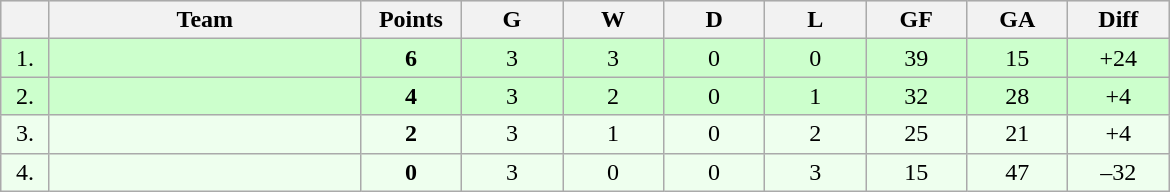<table class=wikitable style="text-align:center">
<tr bgcolor="#DCDCDC">
<th width="25"></th>
<th width="200">Team</th>
<th width="60">Points</th>
<th width="60">G</th>
<th width="60">W</th>
<th width="60">D</th>
<th width="60">L</th>
<th width="60">GF</th>
<th width="60">GA</th>
<th width="60">Diff</th>
</tr>
<tr bgcolor=#CCFFCC>
<td>1.</td>
<td align=left></td>
<td><strong>6</strong></td>
<td>3</td>
<td>3</td>
<td>0</td>
<td>0</td>
<td>39</td>
<td>15</td>
<td>+24</td>
</tr>
<tr bgcolor=#CCFFCC>
<td>2.</td>
<td align=left></td>
<td><strong>4</strong></td>
<td>3</td>
<td>2</td>
<td>0</td>
<td>1</td>
<td>32</td>
<td>28</td>
<td>+4</td>
</tr>
<tr bgcolor=#EEFFEE>
<td>3.</td>
<td align=left></td>
<td><strong>2</strong></td>
<td>3</td>
<td>1</td>
<td>0</td>
<td>2</td>
<td>25</td>
<td>21</td>
<td>+4</td>
</tr>
<tr bgcolor=#EEFFEE>
<td>4.</td>
<td align=left></td>
<td><strong>0</strong></td>
<td>3</td>
<td>0</td>
<td>0</td>
<td>3</td>
<td>15</td>
<td>47</td>
<td>–32</td>
</tr>
</table>
